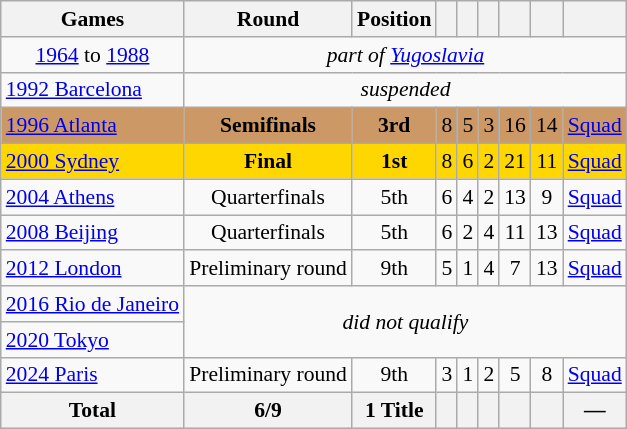<table class="wikitable" style="text-align:center; font-size:90%;">
<tr>
<th>Games</th>
<th>Round</th>
<th>Position</th>
<th></th>
<th></th>
<th></th>
<th></th>
<th></th>
<th></th>
</tr>
<tr>
<td><a href='#'>1964</a> to <a href='#'>1988</a></td>
<td colspan=9><em>part of <a href='#'>Yugoslavia</a></em></td>
</tr>
<tr>
<td style="text-align: left;"> <a href='#'>1992 Barcelona</a></td>
<td colspan="9"><em>suspended</em></td>
</tr>
<tr style="background:#cc9966;">
<td style="text-align: left;"> <a href='#'>1996 Atlanta</a></td>
<td><strong>Semifinals</strong></td>
<td><strong>3rd</strong> </td>
<td>8</td>
<td>5</td>
<td>3</td>
<td>16</td>
<td>14</td>
<td><a href='#'>Squad</a></td>
</tr>
<tr style="background:gold;">
<td align=left> <a href='#'>2000 Sydney</a></td>
<td><strong>Final</strong></td>
<td><strong>1st</strong> </td>
<td>8</td>
<td>6</td>
<td>2</td>
<td>21</td>
<td>11</td>
<td><a href='#'>Squad</a></td>
</tr>
<tr>
<td align=left> <a href='#'>2004 Athens</a></td>
<td>Quarterfinals</td>
<td>5th</td>
<td>6</td>
<td>4</td>
<td>2</td>
<td>13</td>
<td>9</td>
<td><a href='#'>Squad</a></td>
</tr>
<tr>
<td align=left> <a href='#'>2008 Beijing</a></td>
<td>Quarterfinals</td>
<td>5th</td>
<td>6</td>
<td>2</td>
<td>4</td>
<td>11</td>
<td>13</td>
<td><a href='#'>Squad</a></td>
</tr>
<tr>
<td align=left> <a href='#'>2012 London</a></td>
<td>Preliminary round</td>
<td>9th</td>
<td>5</td>
<td>1</td>
<td>4</td>
<td>7</td>
<td>13</td>
<td><a href='#'>Squad</a></td>
</tr>
<tr>
<td align=left> <a href='#'>2016 Rio de Janeiro</a></td>
<td colspan=9 rowspan=2><em>did not qualify</em></td>
</tr>
<tr>
<td align=left> <a href='#'>2020 Tokyo</a></td>
</tr>
<tr>
<td align=left> <a href='#'>2024 Paris</a></td>
<td>Preliminary round</td>
<td>9th</td>
<td>3</td>
<td>1</td>
<td>2</td>
<td>5</td>
<td>8</td>
<td><a href='#'>Squad</a></td>
</tr>
<tr>
<th>Total</th>
<th>6/9</th>
<th>1 Title</th>
<th></th>
<th></th>
<th></th>
<th></th>
<th></th>
<th>—</th>
</tr>
</table>
